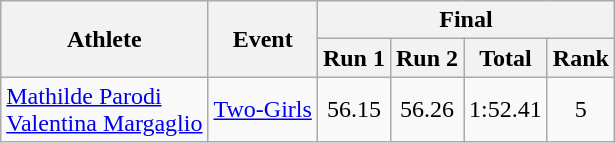<table class="wikitable">
<tr>
<th rowspan="2">Athlete</th>
<th rowspan="2">Event</th>
<th colspan="4">Final</th>
</tr>
<tr>
<th>Run 1</th>
<th>Run 2</th>
<th>Total</th>
<th>Rank</th>
</tr>
<tr>
<td><a href='#'>Mathilde Parodi</a><br><a href='#'>Valentina Margaglio</a></td>
<td><a href='#'>Two-Girls</a></td>
<td align="center">56.15</td>
<td align="center">56.26</td>
<td align="center">1:52.41</td>
<td align="center">5</td>
</tr>
</table>
